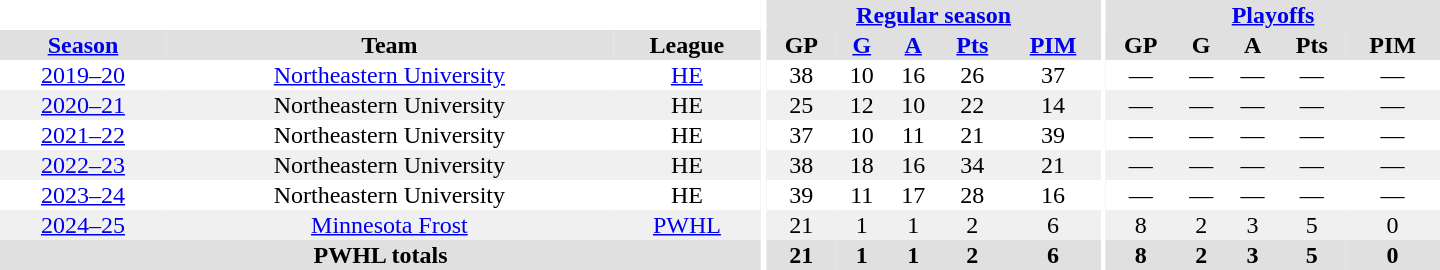<table border="0" cellpadding="1" cellspacing="0" style="text-align:center; width:60em">
<tr bgcolor="#e0e0e0">
<th colspan="3" bgcolor="#ffffff"></th>
<th rowspan="97" bgcolor="#ffffff"></th>
<th colspan="5"><a href='#'>Regular season</a></th>
<th rowspan="97" bgcolor="#ffffff"></th>
<th colspan="5"><a href='#'>Playoffs</a></th>
</tr>
<tr bgcolor="#e0e0e0">
<th><a href='#'>Season</a></th>
<th>Team</th>
<th>League</th>
<th>GP</th>
<th><a href='#'>G</a></th>
<th><a href='#'>A</a></th>
<th><a href='#'>Pts</a></th>
<th><a href='#'>PIM</a></th>
<th>GP</th>
<th>G</th>
<th>A</th>
<th>Pts</th>
<th>PIM</th>
</tr>
<tr>
<td><a href='#'>2019–20</a></td>
<td><a href='#'>Northeastern University</a></td>
<td><a href='#'>HE</a></td>
<td>38</td>
<td>10</td>
<td>16</td>
<td>26</td>
<td>37</td>
<td>—</td>
<td>—</td>
<td>—</td>
<td>—</td>
<td>—</td>
</tr>
<tr bgcolor="#f0f0f0">
<td><a href='#'>2020–21</a></td>
<td>Northeastern University</td>
<td>HE</td>
<td>25</td>
<td>12</td>
<td>10</td>
<td>22</td>
<td>14</td>
<td>—</td>
<td>—</td>
<td>—</td>
<td>—</td>
<td>—</td>
</tr>
<tr>
<td><a href='#'>2021–22</a></td>
<td>Northeastern University</td>
<td>HE</td>
<td>37</td>
<td>10</td>
<td>11</td>
<td>21</td>
<td>39</td>
<td>—</td>
<td>—</td>
<td>—</td>
<td>—</td>
<td>—</td>
</tr>
<tr bgcolor="#f0f0f0">
<td><a href='#'>2022–23</a></td>
<td>Northeastern University</td>
<td>HE</td>
<td>38</td>
<td>18</td>
<td>16</td>
<td>34</td>
<td>21</td>
<td>—</td>
<td>—</td>
<td>—</td>
<td>—</td>
<td>—</td>
</tr>
<tr>
<td><a href='#'>2023–24</a></td>
<td>Northeastern University</td>
<td>HE</td>
<td>39</td>
<td>11</td>
<td>17</td>
<td>28</td>
<td>16</td>
<td>—</td>
<td>—</td>
<td>—</td>
<td>—</td>
<td>—</td>
</tr>
<tr bgcolor="#f0f0f0">
<td><a href='#'>2024–25</a></td>
<td><a href='#'>Minnesota Frost</a></td>
<td><a href='#'>PWHL</a></td>
<td>21</td>
<td>1</td>
<td>1</td>
<td>2</td>
<td>6</td>
<td>8</td>
<td>2</td>
<td>3</td>
<td>5</td>
<td>0</td>
</tr>
<tr bgcolor="#e0e0e0">
<th colspan="3">PWHL totals</th>
<th>21</th>
<th>1</th>
<th>1</th>
<th>2</th>
<th>6</th>
<th>8</th>
<th>2</th>
<th>3</th>
<th>5</th>
<th>0</th>
</tr>
</table>
